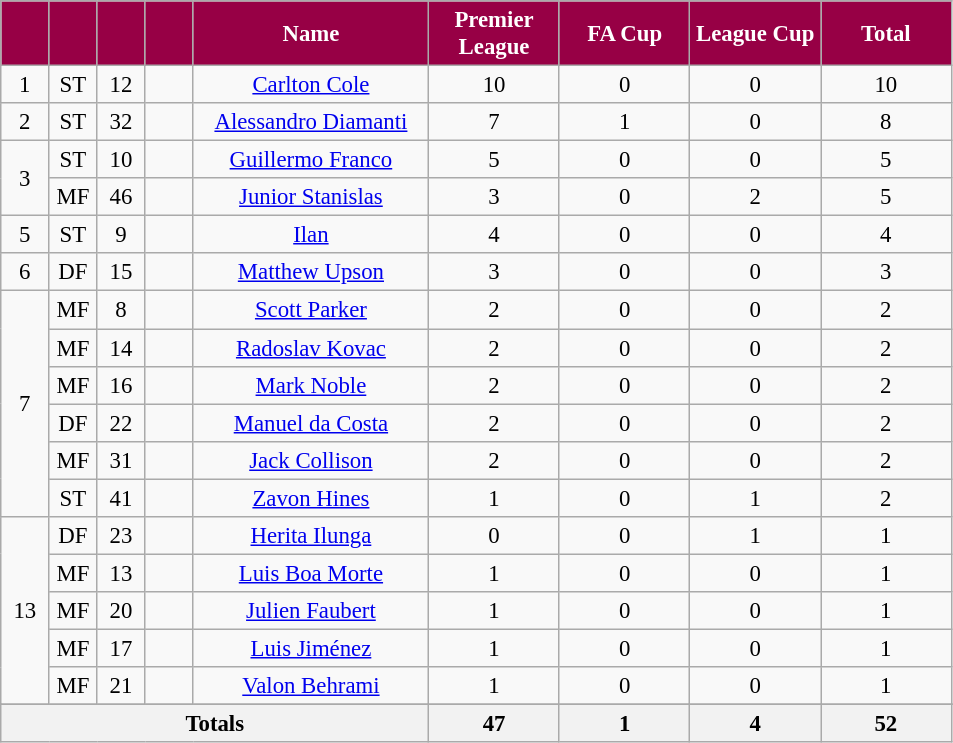<table class="wikitable sortable" style="font-size: 95%; text-align: center;">
<tr>
<th style="width:25px; background:#970045; color:white;"></th>
<th style="width:25px; background:#970045; color:white;"></th>
<th style="width:25px; background:#970045; color:white;"></th>
<th style="width:25px; background:#970045; color:white;"></th>
<th style="width:150px; background:#970045; color:white;">Name</th>
<th style="width:80px; background:#970045; color:white;">Premier League</th>
<th style="width:80px; background:#970045; color:white;">FA Cup</th>
<th style="width:80px; background:#970045; color:white;">League Cup</th>
<th style="width:80px; background:#970045; color:white;">Total</th>
</tr>
<tr>
<td>1</td>
<td>ST</td>
<td>12</td>
<td></td>
<td data-sort-value="Cole, Carlton"><a href='#'>Carlton Cole</a></td>
<td>10</td>
<td>0</td>
<td>0</td>
<td>10</td>
</tr>
<tr>
<td>2</td>
<td>ST</td>
<td>32</td>
<td></td>
<td data-sort-value="Diamanti, Alessandro"><a href='#'>Alessandro Diamanti</a></td>
<td>7</td>
<td>1</td>
<td>0</td>
<td>8</td>
</tr>
<tr>
<td rowspan=2>3</td>
<td>ST</td>
<td>10</td>
<td></td>
<td data-sort-value="Franco, Guillermo"><a href='#'>Guillermo Franco</a></td>
<td>5</td>
<td>0</td>
<td>0</td>
<td>5</td>
</tr>
<tr>
<td>MF</td>
<td>46</td>
<td></td>
<td data-sort-value="Stanislas, Junior"><a href='#'>Junior Stanislas</a></td>
<td>3</td>
<td>0</td>
<td>2</td>
<td>5</td>
</tr>
<tr>
<td>5</td>
<td>ST</td>
<td>9</td>
<td></td>
<td data-sort-value="Ilan"><a href='#'>Ilan</a></td>
<td>4</td>
<td>0</td>
<td>0</td>
<td>4</td>
</tr>
<tr>
<td>6</td>
<td>DF</td>
<td>15</td>
<td></td>
<td data-sort-value="Upson, Matthew"><a href='#'>Matthew Upson</a></td>
<td>3</td>
<td>0</td>
<td>0</td>
<td>3</td>
</tr>
<tr>
<td rowspan=6>7</td>
<td>MF</td>
<td>8</td>
<td></td>
<td data-sort-value="Parker, Scott"><a href='#'>Scott Parker</a></td>
<td>2</td>
<td>0</td>
<td>0</td>
<td>2</td>
</tr>
<tr>
<td>MF</td>
<td>14</td>
<td></td>
<td data-sort-value="Kovac, Radoslav"><a href='#'>Radoslav Kovac</a></td>
<td>2</td>
<td>0</td>
<td>0</td>
<td>2</td>
</tr>
<tr>
<td>MF</td>
<td>16</td>
<td></td>
<td data-sort-value="Noble, Mark"><a href='#'>Mark Noble</a></td>
<td>2</td>
<td>0</td>
<td>0</td>
<td>2</td>
</tr>
<tr>
<td>DF</td>
<td>22</td>
<td></td>
<td data-sort-value="da Costa, Manuel"><a href='#'>Manuel da Costa</a></td>
<td>2</td>
<td>0</td>
<td>0</td>
<td>2</td>
</tr>
<tr>
<td>MF</td>
<td>31</td>
<td></td>
<td data-sort-value="Collison, Jack"><a href='#'>Jack Collison</a></td>
<td>2</td>
<td>0</td>
<td>0</td>
<td>2</td>
</tr>
<tr>
<td>ST</td>
<td>41</td>
<td></td>
<td data-sort-value="Hines, Zavon"><a href='#'>Zavon Hines</a></td>
<td>1</td>
<td>0</td>
<td>1</td>
<td>2</td>
</tr>
<tr>
<td rowspan=5>13</td>
<td>DF</td>
<td>23</td>
<td></td>
<td data-sort-value="Ilunga, Herita"><a href='#'>Herita Ilunga</a></td>
<td>0</td>
<td>0</td>
<td>1</td>
<td>1</td>
</tr>
<tr>
<td>MF</td>
<td>13</td>
<td></td>
<td data-sort-value="Boa Morte, Luis"><a href='#'>Luis Boa Morte</a></td>
<td>1</td>
<td>0</td>
<td>0</td>
<td>1</td>
</tr>
<tr>
<td>MF</td>
<td>20</td>
<td></td>
<td data-sort-value="Faubert, Julien"><a href='#'>Julien Faubert</a></td>
<td>1</td>
<td>0</td>
<td>0</td>
<td>1</td>
</tr>
<tr>
<td>MF</td>
<td>17</td>
<td></td>
<td data-sort-value="Jimenez, Luis"><a href='#'>Luis Jiménez</a></td>
<td>1</td>
<td>0</td>
<td>0</td>
<td>1</td>
</tr>
<tr>
<td>MF</td>
<td>21</td>
<td></td>
<td data-sort-value="Behrami, Valon"><a href='#'>Valon Behrami</a></td>
<td>1</td>
<td>0</td>
<td>0</td>
<td>1</td>
</tr>
<tr class="sortbottom">
</tr>
<tr class="sortbottom">
<th colspan=5>Totals</th>
<th>47</th>
<th>1</th>
<th>4</th>
<th>52</th>
</tr>
</table>
